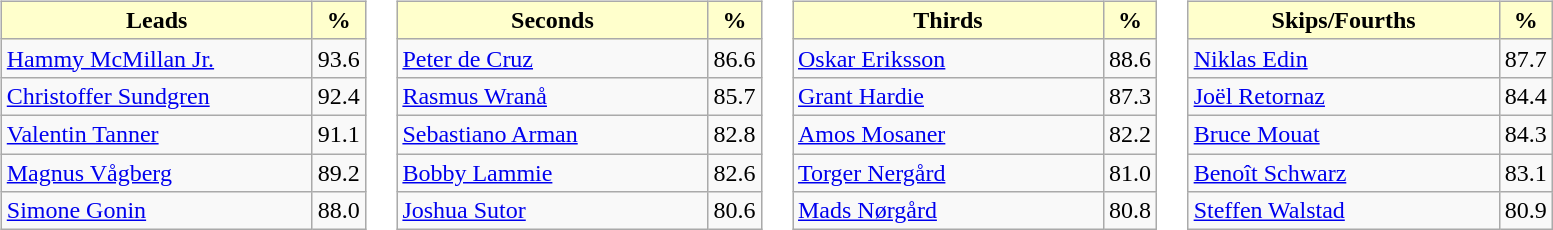<table>
<tr>
<td valign=top><br><table class="wikitable">
<tr>
<th style="background:#ffc; width:200px;">Leads</th>
<th style="background:#ffc;">%</th>
</tr>
<tr>
<td> <a href='#'>Hammy McMillan Jr.</a></td>
<td>93.6</td>
</tr>
<tr>
<td> <a href='#'>Christoffer Sundgren</a></td>
<td>92.4</td>
</tr>
<tr>
<td> <a href='#'>Valentin Tanner</a></td>
<td>91.1</td>
</tr>
<tr>
<td> <a href='#'>Magnus Vågberg</a></td>
<td>89.2</td>
</tr>
<tr>
<td> <a href='#'>Simone Gonin</a></td>
<td>88.0</td>
</tr>
</table>
</td>
<td valign=top><br><table class="wikitable">
<tr>
<th style="background:#ffc; width:200px;">Seconds</th>
<th style="background:#ffc;">%</th>
</tr>
<tr>
<td> <a href='#'>Peter de Cruz</a></td>
<td>86.6</td>
</tr>
<tr>
<td> <a href='#'>Rasmus Wranå</a></td>
<td>85.7</td>
</tr>
<tr>
<td> <a href='#'>Sebastiano Arman</a></td>
<td>82.8</td>
</tr>
<tr>
<td> <a href='#'>Bobby Lammie</a></td>
<td>82.6</td>
</tr>
<tr>
<td> <a href='#'>Joshua Sutor</a></td>
<td>80.6</td>
</tr>
</table>
</td>
<td valign=top><br><table class="wikitable">
<tr>
<th style="background:#ffc; width:200px;">Thirds</th>
<th style="background:#ffc;">%</th>
</tr>
<tr>
<td> <a href='#'>Oskar Eriksson</a></td>
<td>88.6</td>
</tr>
<tr>
<td> <a href='#'>Grant Hardie</a></td>
<td>87.3</td>
</tr>
<tr>
<td> <a href='#'>Amos Mosaner</a></td>
<td>82.2</td>
</tr>
<tr>
<td> <a href='#'>Torger Nergård</a></td>
<td>81.0</td>
</tr>
<tr>
<td> <a href='#'>Mads Nørgård</a></td>
<td>80.8</td>
</tr>
</table>
</td>
<td valign=top><br><table class="wikitable">
<tr>
<th style="background:#ffc; width:200px;">Skips/Fourths</th>
<th style="background:#ffc;">%</th>
</tr>
<tr>
<td> <a href='#'>Niklas Edin</a></td>
<td>87.7</td>
</tr>
<tr>
<td> <a href='#'>Joël Retornaz</a></td>
<td>84.4</td>
</tr>
<tr>
<td> <a href='#'>Bruce Mouat</a></td>
<td>84.3</td>
</tr>
<tr>
<td> <a href='#'>Benoît Schwarz</a></td>
<td>83.1</td>
</tr>
<tr>
<td> <a href='#'>Steffen Walstad</a></td>
<td>80.9</td>
</tr>
</table>
</td>
</tr>
</table>
